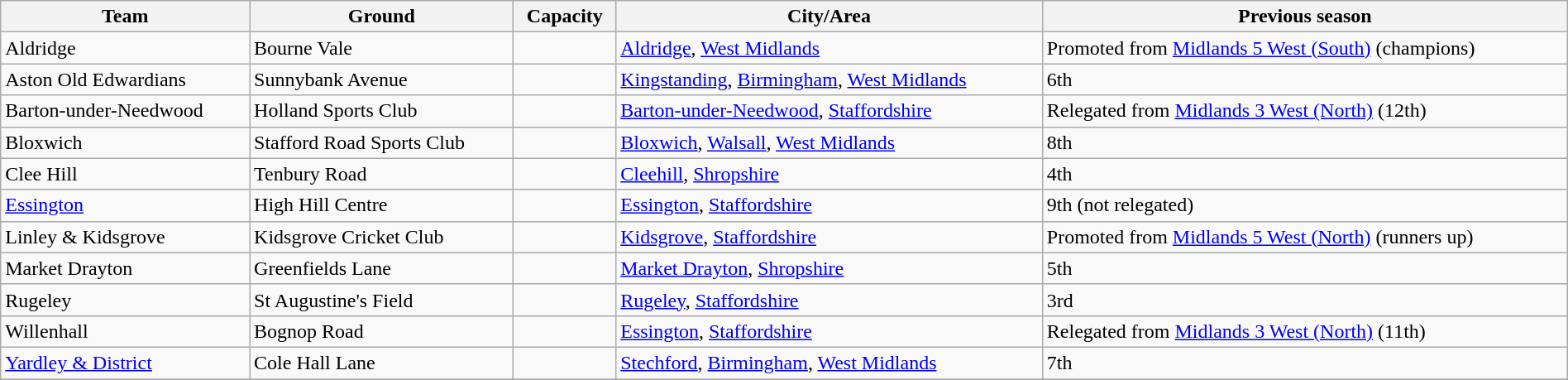<table class="wikitable sortable" width=100%>
<tr>
<th>Team</th>
<th>Ground</th>
<th>Capacity</th>
<th>City/Area</th>
<th>Previous season</th>
</tr>
<tr>
<td>Aldridge</td>
<td>Bourne Vale</td>
<td></td>
<td><a href='#'>Aldridge</a>, <a href='#'>West Midlands</a></td>
<td>Promoted from <a href='#'>Midlands 5 West (South)</a> (champions)</td>
</tr>
<tr>
<td>Aston Old Edwardians</td>
<td>Sunnybank Avenue</td>
<td></td>
<td><a href='#'>Kingstanding</a>, <a href='#'>Birmingham</a>, <a href='#'>West Midlands</a></td>
<td>6th</td>
</tr>
<tr>
<td>Barton-under-Needwood</td>
<td>Holland Sports Club</td>
<td></td>
<td><a href='#'>Barton-under-Needwood</a>, <a href='#'>Staffordshire</a></td>
<td>Relegated from <a href='#'>Midlands 3 West (North)</a> (12th)</td>
</tr>
<tr>
<td>Bloxwich</td>
<td>Stafford Road Sports Club</td>
<td></td>
<td><a href='#'>Bloxwich</a>, <a href='#'>Walsall</a>, <a href='#'>West Midlands</a></td>
<td>8th</td>
</tr>
<tr>
<td>Clee Hill</td>
<td>Tenbury Road</td>
<td></td>
<td><a href='#'>Cleehill</a>, <a href='#'>Shropshire</a></td>
<td>4th</td>
</tr>
<tr>
<td><a href='#'>Essington</a></td>
<td>High Hill Centre</td>
<td></td>
<td><a href='#'>Essington</a>, <a href='#'>Staffordshire</a></td>
<td>9th (not relegated)</td>
</tr>
<tr>
<td>Linley & Kidsgrove</td>
<td>Kidsgrove Cricket Club</td>
<td></td>
<td><a href='#'>Kidsgrove</a>, <a href='#'>Staffordshire</a></td>
<td>Promoted from <a href='#'>Midlands 5 West (North)</a> (runners up)</td>
</tr>
<tr>
<td>Market Drayton</td>
<td>Greenfields Lane</td>
<td></td>
<td><a href='#'>Market Drayton</a>, <a href='#'>Shropshire</a></td>
<td>5th</td>
</tr>
<tr>
<td>Rugeley</td>
<td>St Augustine's Field</td>
<td></td>
<td><a href='#'>Rugeley</a>, <a href='#'>Staffordshire</a></td>
<td>3rd</td>
</tr>
<tr>
<td>Willenhall</td>
<td>Bognop Road</td>
<td></td>
<td><a href='#'>Essington</a>, <a href='#'>Staffordshire</a></td>
<td>Relegated from <a href='#'>Midlands 3 West (North)</a> (11th)</td>
</tr>
<tr>
<td><a href='#'>Yardley & District</a></td>
<td>Cole Hall Lane</td>
<td></td>
<td><a href='#'>Stechford</a>, <a href='#'>Birmingham</a>, <a href='#'>West Midlands</a></td>
<td>7th</td>
</tr>
<tr>
</tr>
</table>
